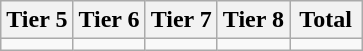<table class="wikitable">
<tr>
<th width="20%">Tier 5</th>
<th width="20%">Tier 6</th>
<th width="20%">Tier 7</th>
<th width="20%">Tier 8</th>
<th width="20%">Total</th>
</tr>
<tr>
<td></td>
<td></td>
<td></td>
<td></td>
<td></td>
</tr>
</table>
